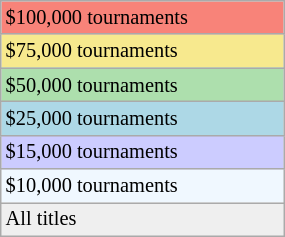<table class="wikitable" style="font-size:85%; width:15%;">
<tr style="background:#f88379;">
<td>$100,000 tournaments</td>
</tr>
<tr style="background:#f7e98e;">
<td>$75,000 tournaments</td>
</tr>
<tr style="background:#addfad;">
<td>$50,000 tournaments</td>
</tr>
<tr style="background:lightblue;">
<td>$25,000 tournaments</td>
</tr>
<tr style="background:#ccccff;">
<td>$15,000 tournaments</td>
</tr>
<tr style="background:#f0f8ff;">
<td>$10,000 tournaments</td>
</tr>
<tr style="background:#efefef;">
<td>All titles</td>
</tr>
</table>
